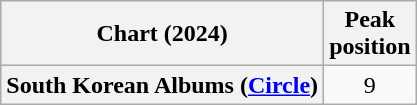<table class="wikitable plainrowheaders sortable" style="text-align:center">
<tr>
<th scope="col">Chart (2024)</th>
<th scope="col">Peak<br>position</th>
</tr>
<tr>
<th scope="row">South Korean Albums (<a href='#'>Circle</a>)</th>
<td>9</td>
</tr>
</table>
